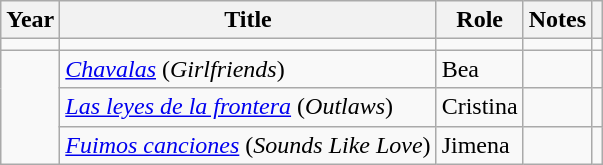<table class="wikitable sortable">
<tr>
<th>Year</th>
<th>Title</th>
<th>Role</th>
<th class = "unsortable">Notes</th>
<th class = "unsortable"></th>
</tr>
<tr>
<td></td>
<td><em></em></td>
<td></td>
<td></td>
<td></td>
</tr>
<tr>
<td rowspan = "3"></td>
<td><em><a href='#'>Chavalas</a></em> (<em>Girlfriends</em>)</td>
<td>Bea</td>
<td></td>
<td></td>
</tr>
<tr>
<td><em><a href='#'>Las leyes de la frontera</a></em> (<em>Outlaws</em>)</td>
<td>Cristina</td>
<td></td>
<td></td>
</tr>
<tr>
<td><em><a href='#'>Fuimos canciones</a></em> (<em>Sounds Like Love</em>)</td>
<td>Jimena</td>
<td></td>
<td></td>
</tr>
</table>
